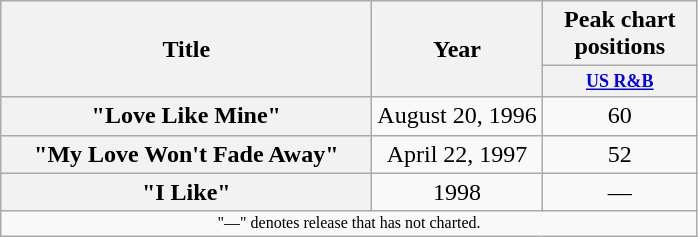<table class="wikitable plainrowheaders" style="text-align:center;">
<tr>
<th scope="col" rowspan="2" style="width:15em;">Title</th>
<th scope="col" rowspan="2">Year</th>
<th scope="col" style="width:6em;">Peak chart positions</th>
</tr>
<tr>
<th style="width:3em;font-size:75%;"><a href='#'>US R&B</a><br></th>
</tr>
<tr>
<th scope="row">"Love Like Mine"</th>
<td>August 20, 1996</td>
<td>60</td>
</tr>
<tr>
<th scope="row">"My Love Won't Fade Away"</th>
<td>April 22, 1997</td>
<td>52</td>
</tr>
<tr>
<th scope="row">"I Like"</th>
<td>1998</td>
<td>—</td>
</tr>
<tr>
<td colspan="3" style="font-size: 8pt">"—" denotes release that has not charted.</td>
</tr>
</table>
